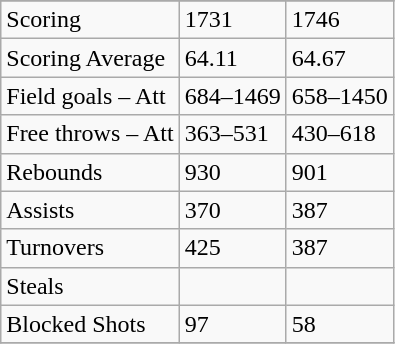<table class="wikitable">
<tr>
</tr>
<tr>
<td>Scoring</td>
<td>1731</td>
<td>1746</td>
</tr>
<tr>
<td>Scoring Average</td>
<td>64.11</td>
<td>64.67</td>
</tr>
<tr>
<td>Field goals – Att</td>
<td>684–1469</td>
<td>658–1450</td>
</tr>
<tr>
<td>Free throws – Att</td>
<td>363–531</td>
<td>430–618</td>
</tr>
<tr>
<td>Rebounds</td>
<td>930</td>
<td>901</td>
</tr>
<tr>
<td>Assists</td>
<td>370</td>
<td>387</td>
</tr>
<tr>
<td>Turnovers</td>
<td>425</td>
<td>387</td>
</tr>
<tr>
<td>Steals</td>
<td></td>
<td></td>
</tr>
<tr>
<td>Blocked Shots</td>
<td>97</td>
<td>58</td>
</tr>
<tr>
</tr>
</table>
